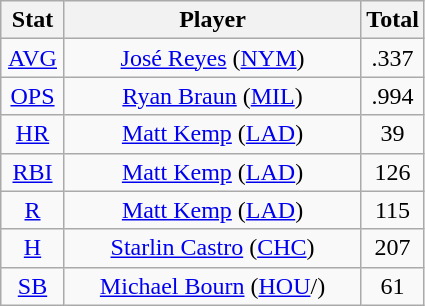<table class="wikitable" style="text-align:center;">
<tr>
<th style="width:15%">Stat</th>
<th>Player</th>
<th style="width:15%">Total</th>
</tr>
<tr>
<td><a href='#'>AVG</a></td>
<td><a href='#'>José Reyes</a> (<a href='#'>NYM</a>)</td>
<td>.337</td>
</tr>
<tr>
<td><a href='#'>OPS</a></td>
<td><a href='#'>Ryan Braun</a> (<a href='#'>MIL</a>)</td>
<td>.994</td>
</tr>
<tr>
<td><a href='#'>HR</a></td>
<td><a href='#'>Matt Kemp</a> (<a href='#'>LAD</a>)</td>
<td>39</td>
</tr>
<tr>
<td><a href='#'>RBI</a></td>
<td><a href='#'>Matt Kemp</a> (<a href='#'>LAD</a>)</td>
<td>126</td>
</tr>
<tr>
<td><a href='#'>R</a></td>
<td><a href='#'>Matt Kemp</a> (<a href='#'>LAD</a>)</td>
<td>115</td>
</tr>
<tr>
<td><a href='#'>H</a></td>
<td><a href='#'>Starlin Castro</a> (<a href='#'>CHC</a>)</td>
<td>207</td>
</tr>
<tr>
<td><a href='#'>SB</a></td>
<td><a href='#'>Michael Bourn</a> (<a href='#'>HOU</a>/)</td>
<td>61</td>
</tr>
</table>
